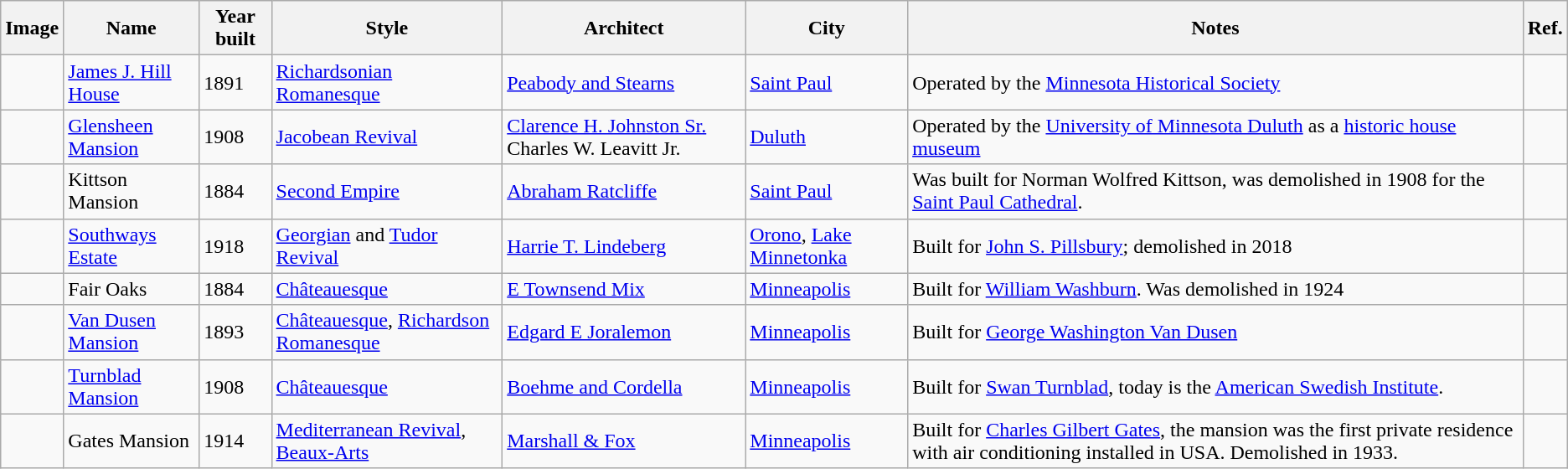<table class="sortable wikitable">
<tr>
<th>Image</th>
<th>Name</th>
<th>Year built</th>
<th>Style</th>
<th>Architect</th>
<th>City</th>
<th>Notes</th>
<th>Ref.</th>
</tr>
<tr>
<td style="text-align:center;"><br><small></small></td>
<td><a href='#'>James J. Hill House</a></td>
<td>1891</td>
<td><a href='#'>Richardsonian Romanesque</a></td>
<td><a href='#'>Peabody and Stearns</a></td>
<td><a href='#'>Saint Paul</a></td>
<td>Operated by the <a href='#'>Minnesota Historical Society</a></td>
<td></td>
</tr>
<tr>
<td style="text-align:center;"><br><small></small></td>
<td><a href='#'>Glensheen Mansion</a></td>
<td>1908</td>
<td><a href='#'>Jacobean Revival</a></td>
<td><a href='#'>Clarence H. Johnston Sr.</a> Charles W. Leavitt Jr.</td>
<td><a href='#'>Duluth</a></td>
<td>Operated by the <a href='#'>University of Minnesota Duluth</a> as a <a href='#'>historic house museum</a></td>
<td></td>
</tr>
<tr>
<td></td>
<td>Kittson Mansion</td>
<td>1884</td>
<td><a href='#'>Second Empire</a></td>
<td><a href='#'>Abraham Ratcliffe</a></td>
<td><a href='#'>Saint Paul</a></td>
<td>Was built for Norman Wolfred Kittson, was demolished in 1908 for the <a href='#'>Saint Paul Cathedral</a>.</td>
<td></td>
</tr>
<tr>
<td style="text-align:center;"><small></small></td>
<td><a href='#'>Southways Estate</a></td>
<td>1918</td>
<td><a href='#'>Georgian</a> and <a href='#'>Tudor Revival</a></td>
<td><a href='#'>Harrie T. Lindeberg</a></td>
<td><a href='#'>Orono</a>, <a href='#'>Lake Minnetonka</a></td>
<td>Built for <a href='#'>John S. Pillsbury</a>; demolished in 2018</td>
<td></td>
</tr>
<tr>
<td></td>
<td>Fair Oaks</td>
<td>1884</td>
<td><a href='#'>Châteauesque</a></td>
<td><a href='#'>E Townsend Mix</a></td>
<td><a href='#'>Minneapolis</a></td>
<td>Built for <a href='#'>William Washburn</a>. Was demolished in 1924</td>
<td></td>
</tr>
<tr>
<td></td>
<td><a href='#'>Van Dusen Mansion</a></td>
<td>1893</td>
<td><a href='#'>Châteauesque</a>, <a href='#'>Richardson Romanesque</a></td>
<td><a href='#'>Edgard E Joralemon</a></td>
<td><a href='#'>Minneapolis</a></td>
<td>Built for <a href='#'>George Washington Van Dusen</a></td>
<td></td>
</tr>
<tr>
<td></td>
<td><a href='#'>Turnblad Mansion</a></td>
<td>1908</td>
<td><a href='#'>Châteauesque</a></td>
<td><a href='#'>Boehme and Cordella</a></td>
<td><a href='#'>Minneapolis</a></td>
<td>Built for <a href='#'>Swan Turnblad</a>, today is the <a href='#'>American Swedish Institute</a>.</td>
<td></td>
</tr>
<tr>
<td></td>
<td>Gates Mansion</td>
<td>1914</td>
<td><a href='#'>Mediterranean Revival</a>, <a href='#'>Beaux-Arts</a></td>
<td><a href='#'>Marshall & Fox</a></td>
<td><a href='#'>Minneapolis</a></td>
<td>Built for <a href='#'>Charles Gilbert Gates</a>, the mansion was the first private residence with air conditioning installed in USA. Demolished in 1933.</td>
<td></td>
</tr>
</table>
